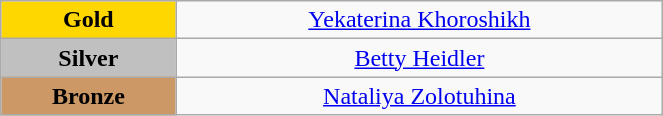<table class="wikitable" style="text-align:center; " width="35%">
<tr>
<td bgcolor="gold"><strong>Gold</strong></td>
<td><a href='#'>Yekaterina Khoroshikh</a><br>  <small><em></em></small></td>
</tr>
<tr>
<td bgcolor="silver"><strong>Silver</strong></td>
<td><a href='#'>Betty Heidler</a><br>  <small><em></em></small></td>
</tr>
<tr>
<td bgcolor="CC9966"><strong>Bronze</strong></td>
<td><a href='#'>Nataliya Zolotuhina</a><br>  <small><em></em></small></td>
</tr>
</table>
